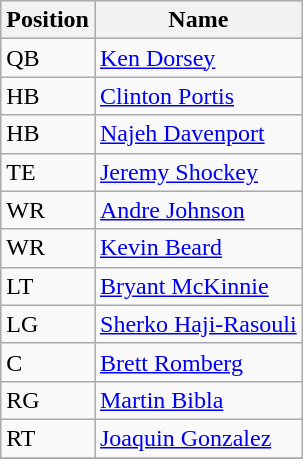<table class="wikitable">
<tr>
<th>Position</th>
<th>Name</th>
</tr>
<tr>
<td>QB</td>
<td><a href='#'>Ken Dorsey</a></td>
</tr>
<tr>
<td>HB</td>
<td><a href='#'>Clinton Portis</a></td>
</tr>
<tr>
<td>HB</td>
<td><a href='#'>Najeh Davenport</a></td>
</tr>
<tr>
<td>TE</td>
<td><a href='#'>Jeremy Shockey</a></td>
</tr>
<tr>
<td>WR</td>
<td><a href='#'>Andre Johnson</a></td>
</tr>
<tr>
<td>WR</td>
<td><a href='#'>Kevin Beard</a></td>
</tr>
<tr>
<td>LT</td>
<td><a href='#'>Bryant McKinnie</a></td>
</tr>
<tr>
<td>LG</td>
<td><a href='#'>Sherko Haji-Rasouli</a></td>
</tr>
<tr>
<td>C</td>
<td><a href='#'>Brett Romberg</a></td>
</tr>
<tr>
<td>RG</td>
<td><a href='#'>Martin Bibla</a></td>
</tr>
<tr>
<td>RT</td>
<td><a href='#'>Joaquin Gonzalez</a></td>
</tr>
<tr>
</tr>
</table>
